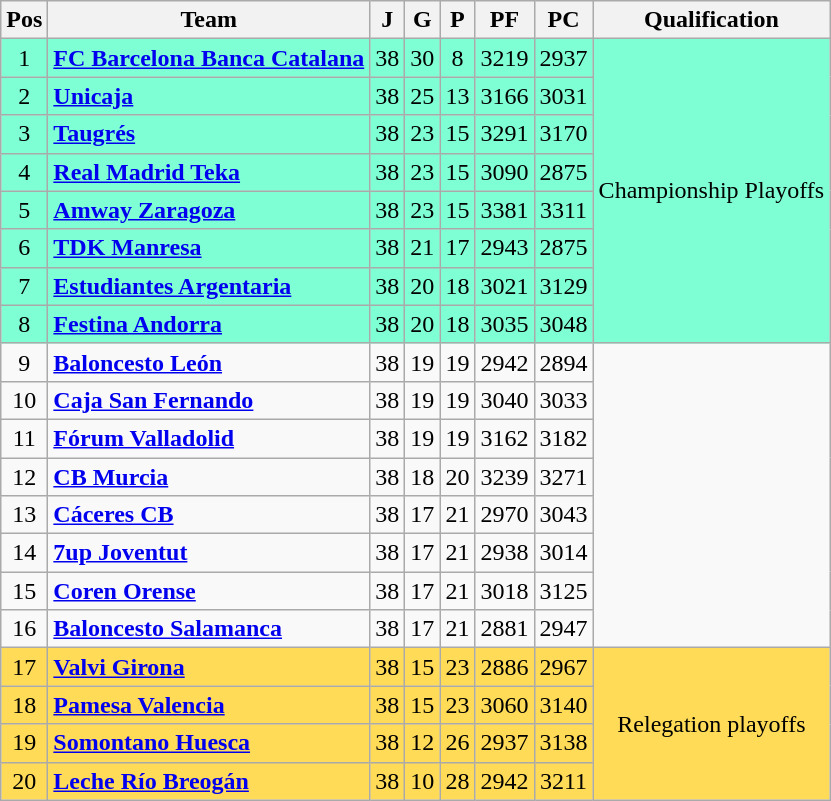<table class="wikitable sortable" style="text-align: center;">
<tr>
<th align=center>Pos</th>
<th align=center>Team</th>
<th align=center>J</th>
<th align=center>G</th>
<th align=center>P</th>
<th align=center>PF</th>
<th align=center>PC</th>
<th align=center>Qualification</th>
</tr>
<tr style="background: #7FFFD4">
<td>1</td>
<td align="left"><strong><a href='#'>FC Barcelona Banca Catalana</a></strong></td>
<td>38</td>
<td>30</td>
<td>8</td>
<td>3219</td>
<td>2937</td>
<td rowspan=8>Championship Playoffs</td>
</tr>
<tr style="background: #7FFFD4">
<td>2</td>
<td align="left"><strong><a href='#'>Unicaja</a></strong></td>
<td>38</td>
<td>25</td>
<td>13</td>
<td>3166</td>
<td>3031</td>
</tr>
<tr style="background: #7FFFD4">
<td>3</td>
<td align="left"><strong><a href='#'>Taugrés</a></strong></td>
<td>38</td>
<td>23</td>
<td>15</td>
<td>3291</td>
<td>3170</td>
</tr>
<tr style="background: #7FFFD4">
<td>4</td>
<td align="left"><strong><a href='#'>Real Madrid Teka</a></strong></td>
<td>38</td>
<td>23</td>
<td>15</td>
<td>3090</td>
<td>2875</td>
</tr>
<tr style="background: #7FFFD4">
<td>5</td>
<td align="left"><strong><a href='#'>Amway Zaragoza</a></strong></td>
<td>38</td>
<td>23</td>
<td>15</td>
<td>3381</td>
<td>3311</td>
</tr>
<tr style="background: #7FFFD4">
<td>6</td>
<td align="left"><strong><a href='#'>TDK Manresa</a></strong></td>
<td>38</td>
<td>21</td>
<td>17</td>
<td>2943</td>
<td>2875</td>
</tr>
<tr style="background: #7FFFD4">
<td>7</td>
<td align="left"><strong><a href='#'>Estudiantes Argentaria</a></strong></td>
<td>38</td>
<td>20</td>
<td>18</td>
<td>3021</td>
<td>3129</td>
</tr>
<tr style="background: #7FFFD4">
<td>8</td>
<td align="left"><strong><a href='#'>Festina Andorra</a></strong></td>
<td>38</td>
<td>20</td>
<td>18</td>
<td>3035</td>
<td>3048</td>
</tr>
<tr>
<td>9</td>
<td align="left"><strong><a href='#'>Baloncesto León</a></strong></td>
<td>38</td>
<td>19</td>
<td>19</td>
<td>2942</td>
<td>2894</td>
</tr>
<tr>
<td>10</td>
<td align="left"><strong><a href='#'>Caja San Fernando</a></strong></td>
<td>38</td>
<td>19</td>
<td>19</td>
<td>3040</td>
<td>3033</td>
</tr>
<tr>
<td>11</td>
<td align="left"><strong><a href='#'>Fórum Valladolid</a></strong></td>
<td>38</td>
<td>19</td>
<td>19</td>
<td>3162</td>
<td>3182</td>
</tr>
<tr>
<td>12</td>
<td align="left"><strong><a href='#'>CB Murcia</a></strong></td>
<td>38</td>
<td>18</td>
<td>20</td>
<td>3239</td>
<td>3271</td>
</tr>
<tr>
<td>13</td>
<td align="left"><strong><a href='#'>Cáceres CB</a></strong></td>
<td>38</td>
<td>17</td>
<td>21</td>
<td>2970</td>
<td>3043</td>
</tr>
<tr>
<td>14</td>
<td align="left"><strong><a href='#'>7up Joventut</a></strong></td>
<td>38</td>
<td>17</td>
<td>21</td>
<td>2938</td>
<td>3014</td>
</tr>
<tr>
<td>15</td>
<td align="left"><strong><a href='#'>Coren Orense</a></strong></td>
<td>38</td>
<td>17</td>
<td>21</td>
<td>3018</td>
<td>3125</td>
</tr>
<tr>
<td>16</td>
<td align="left"><strong><a href='#'>Baloncesto Salamanca</a></strong></td>
<td>38</td>
<td>17</td>
<td>21</td>
<td>2881</td>
<td>2947</td>
</tr>
<tr style="background:#FFDB58">
<td>17</td>
<td align="left"><strong><a href='#'>Valvi Girona</a></strong></td>
<td>38</td>
<td>15</td>
<td>23</td>
<td>2886</td>
<td>2967</td>
<td rowspan=4>Relegation playoffs</td>
</tr>
<tr style="background:#FFDB58">
<td>18</td>
<td align="left"><strong><a href='#'>Pamesa Valencia</a></strong></td>
<td>38</td>
<td>15</td>
<td>23</td>
<td>3060</td>
<td>3140</td>
</tr>
<tr style="background:#FFDB58">
<td>19</td>
<td align="left"><strong><a href='#'>Somontano Huesca</a></strong></td>
<td>38</td>
<td>12</td>
<td>26</td>
<td>2937</td>
<td>3138</td>
</tr>
<tr style="background:#FFDB58">
<td>20</td>
<td align="left"><strong><a href='#'>Leche Río Breogán</a></strong></td>
<td>38</td>
<td>10</td>
<td>28</td>
<td>2942</td>
<td>3211</td>
</tr>
</table>
